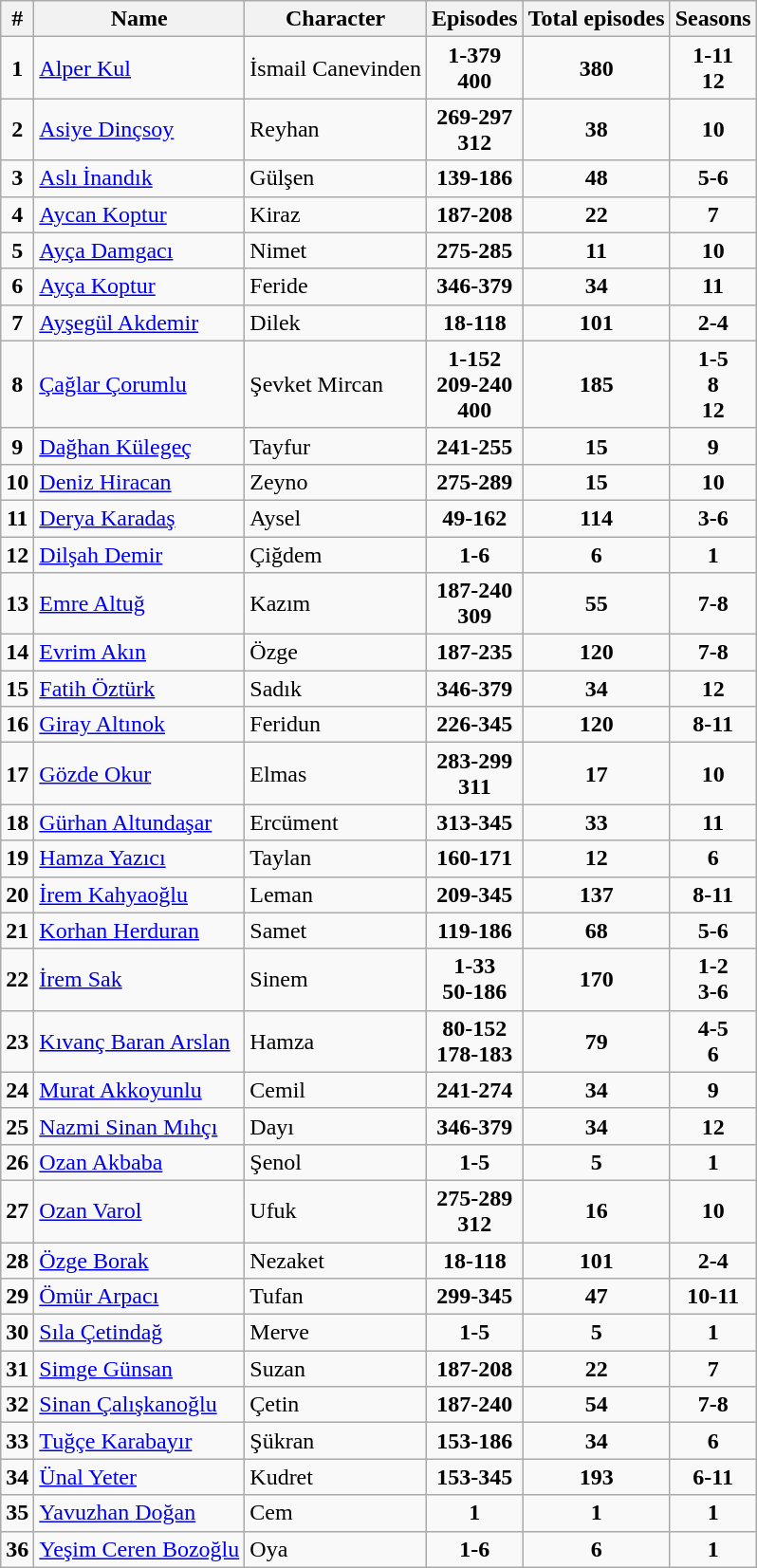<table class="wikitable sortable" style="text-align:center">
<tr>
<th>#</th>
<th>Name</th>
<th>Character</th>
<th>Episodes</th>
<th>Total episodes</th>
<th>Seasons</th>
</tr>
<tr>
<td><strong>1</strong></td>
<td align=left><a href='#'>Alper Kul</a></td>
<td align=left>İsmail Canevinden</td>
<td><strong>1-379<br>400</strong></td>
<td><strong>380</strong></td>
<td><strong>1-11<br>12</strong></td>
</tr>
<tr>
<td><strong>2</strong></td>
<td align=left><a href='#'>Asiye Dinçsoy</a></td>
<td align=left>Reyhan</td>
<td><strong>269-297<br>312</strong></td>
<td><strong>38</strong></td>
<td><strong>10</strong></td>
</tr>
<tr>
<td><strong>3</strong></td>
<td align=left><a href='#'>Aslı İnandık</a></td>
<td align=left>Gülşen</td>
<td><strong>139-186</strong></td>
<td><strong>48</strong></td>
<td><strong>5-6</strong></td>
</tr>
<tr>
<td><strong>4</strong></td>
<td align=left><a href='#'>Aycan Koptur</a></td>
<td align=left>Kiraz</td>
<td><strong>187-208</strong></td>
<td><strong>22</strong></td>
<td><strong>7</strong></td>
</tr>
<tr>
<td><strong>5</strong></td>
<td align=left><a href='#'>Ayça Damgacı</a></td>
<td align=left>Nimet</td>
<td><strong>275-285</strong></td>
<td><strong>11</strong></td>
<td><strong>10</strong></td>
</tr>
<tr>
<td><strong>6</strong></td>
<td align=left><a href='#'>Ayça Koptur</a></td>
<td align=left>Feride</td>
<td><strong>346-379</strong></td>
<td><strong>34</strong></td>
<td><strong>11</strong></td>
</tr>
<tr>
<td><strong>7</strong></td>
<td align=left><a href='#'>Ayşegül Akdemir</a></td>
<td align=left>Dilek</td>
<td><strong>18-118</strong></td>
<td><strong>101</strong></td>
<td><strong>2-4</strong></td>
</tr>
<tr>
<td><strong>8</strong></td>
<td align=left><a href='#'>Çağlar Çorumlu</a></td>
<td align=left>Şevket Mircan</td>
<td><strong>1-152<br>209-240<br>400</strong></td>
<td><strong>185</strong></td>
<td><strong>1-5<br>8<br>12</strong></td>
</tr>
<tr>
<td><strong>9</strong></td>
<td align=left><a href='#'>Dağhan Külegeç</a></td>
<td align=left>Tayfur</td>
<td><strong>241-255</strong></td>
<td><strong>15</strong></td>
<td><strong>9</strong></td>
</tr>
<tr>
<td><strong>10</strong></td>
<td align=left><a href='#'>Deniz Hiracan</a></td>
<td align=left>Zeyno</td>
<td><strong>275-289</strong></td>
<td><strong>15</strong></td>
<td><strong>10</strong></td>
</tr>
<tr>
<td><strong>11</strong></td>
<td align=left><a href='#'>Derya Karadaş</a></td>
<td align=left>Aysel</td>
<td><strong>49-162</strong></td>
<td><strong>114</strong></td>
<td><strong>3-6</strong></td>
</tr>
<tr>
<td><strong>12</strong></td>
<td align=left><a href='#'>Dilşah Demir</a></td>
<td align=left>Çiğdem</td>
<td><strong>1-6</strong></td>
<td><strong>6</strong></td>
<td><strong>1</strong></td>
</tr>
<tr>
<td><strong>13</strong></td>
<td align=left><a href='#'>Emre Altuğ</a></td>
<td align=left>Kazım</td>
<td><strong>187-240<br>309</strong></td>
<td><strong>55</strong></td>
<td><strong>7-8</strong></td>
</tr>
<tr>
<td><strong>14</strong></td>
<td align=left><a href='#'>Evrim Akın</a></td>
<td align=left>Özge</td>
<td><strong>187-235</strong></td>
<td><strong>120</strong></td>
<td><strong>7-8</strong></td>
</tr>
<tr>
<td><strong>15</strong></td>
<td align=left><a href='#'>Fatih Öztürk</a></td>
<td align=left>Sadık</td>
<td><strong>346-379</strong></td>
<td><strong>34</strong></td>
<td><strong>12</strong></td>
</tr>
<tr>
<td><strong>16</strong></td>
<td align=left><a href='#'>Giray Altınok</a></td>
<td align=left>Feridun</td>
<td><strong>226-345</strong></td>
<td><strong>120</strong></td>
<td><strong>8-11</strong></td>
</tr>
<tr>
<td><strong>17</strong></td>
<td align=left><a href='#'>Gözde Okur</a></td>
<td align=left>Elmas</td>
<td><strong>283-299<br>311</strong></td>
<td><strong>17</strong></td>
<td><strong>10</strong></td>
</tr>
<tr>
<td><strong>18</strong></td>
<td align=left><a href='#'>Gürhan Altundaşar</a></td>
<td align=left>Ercüment</td>
<td><strong>313-345</strong></td>
<td><strong>33</strong></td>
<td><strong>11</strong></td>
</tr>
<tr>
<td><strong>19</strong></td>
<td align=left><a href='#'>Hamza Yazıcı</a></td>
<td align=left>Taylan</td>
<td><strong>160-171</strong></td>
<td><strong>12</strong></td>
<td><strong>6</strong></td>
</tr>
<tr>
<td><strong>20</strong></td>
<td align=left><a href='#'>İrem Kahyaoğlu</a></td>
<td align=left>Leman</td>
<td><strong>209-345</strong></td>
<td><strong>137</strong></td>
<td><strong>8-11</strong></td>
</tr>
<tr>
<td><strong>21</strong></td>
<td align=left><a href='#'>Korhan Herduran</a></td>
<td align=left>Samet</td>
<td><strong>119-186</strong></td>
<td><strong>68</strong></td>
<td><strong>5-6</strong></td>
</tr>
<tr>
<td><strong>22</strong></td>
<td align=left><a href='#'>İrem Sak</a></td>
<td align=left>Sinem</td>
<td><strong>1-33<br>50-186</strong></td>
<td><strong>170</strong></td>
<td><strong>1-2<br>3-6</strong></td>
</tr>
<tr>
<td><strong>23</strong></td>
<td align=left><a href='#'>Kıvanç Baran Arslan</a></td>
<td align=left>Hamza</td>
<td><strong>80-152<br>178-183</strong></td>
<td><strong>79</strong></td>
<td><strong>4-5<br>6</strong></td>
</tr>
<tr>
<td><strong>24</strong></td>
<td align=left><a href='#'>Murat Akkoyunlu</a></td>
<td align=left>Cemil</td>
<td><strong>241-274</strong></td>
<td><strong>34</strong></td>
<td><strong>9</strong></td>
</tr>
<tr>
<td><strong>25</strong></td>
<td align=left><a href='#'>Nazmi Sinan Mıhçı</a></td>
<td align=left>Dayı</td>
<td><strong>346-379</strong></td>
<td><strong>34</strong></td>
<td><strong>12</strong></td>
</tr>
<tr>
<td><strong>26</strong></td>
<td align=left><a href='#'>Ozan Akbaba</a></td>
<td align=left>Şenol</td>
<td><strong>1-5</strong></td>
<td><strong>5</strong></td>
<td><strong>1</strong></td>
</tr>
<tr>
<td><strong>27</strong></td>
<td align=left><a href='#'>Ozan Varol</a></td>
<td align=left>Ufuk</td>
<td><strong>275-289<br>312</strong></td>
<td><strong>16</strong></td>
<td><strong>10</strong></td>
</tr>
<tr>
<td><strong>28</strong></td>
<td align=left><a href='#'>Özge Borak</a></td>
<td align=left>Nezaket</td>
<td><strong>18-118</strong></td>
<td><strong>101</strong></td>
<td><strong>2-4</strong></td>
</tr>
<tr>
<td><strong>29</strong></td>
<td align=left><a href='#'>Ömür Arpacı</a></td>
<td align=left>Tufan</td>
<td><strong>299-345</strong></td>
<td><strong>47</strong></td>
<td><strong>10-11</strong></td>
</tr>
<tr>
<td><strong>30</strong></td>
<td align=left><a href='#'>Sıla Çetindağ</a></td>
<td align=left>Merve</td>
<td><strong>1-5</strong></td>
<td><strong>5</strong></td>
<td><strong>1</strong></td>
</tr>
<tr>
<td><strong>31</strong></td>
<td align=left><a href='#'>Simge Günsan</a></td>
<td align=left>Suzan</td>
<td><strong>187-208</strong></td>
<td><strong>22</strong></td>
<td><strong>7</strong></td>
</tr>
<tr>
<td><strong>32</strong></td>
<td align=left><a href='#'>Sinan Çalışkanoğlu</a></td>
<td align=left>Çetin</td>
<td><strong>187-240</strong></td>
<td><strong>54</strong></td>
<td><strong>7-8</strong></td>
</tr>
<tr>
<td><strong>33</strong></td>
<td align=left><a href='#'>Tuğçe Karabayır</a></td>
<td align=left>Şükran</td>
<td><strong>153-186</strong></td>
<td><strong>34</strong></td>
<td><strong>6</strong></td>
</tr>
<tr>
<td><strong>34</strong></td>
<td align=left><a href='#'>Ünal Yeter</a></td>
<td align=left>Kudret</td>
<td><strong>153-345</strong></td>
<td><strong>193</strong></td>
<td><strong>6-11</strong></td>
</tr>
<tr>
<td><strong>35</strong></td>
<td align=left><a href='#'>Yavuzhan Doğan</a></td>
<td align=left>Cem</td>
<td><strong>1</strong></td>
<td><strong>1</strong></td>
<td><strong>1</strong></td>
</tr>
<tr>
<td><strong>36</strong></td>
<td align=left><a href='#'>Yeşim Ceren Bozoğlu</a></td>
<td align=left>Oya</td>
<td><strong>1-6</strong></td>
<td><strong>6</strong></td>
<td><strong>1</strong></td>
</tr>
</table>
